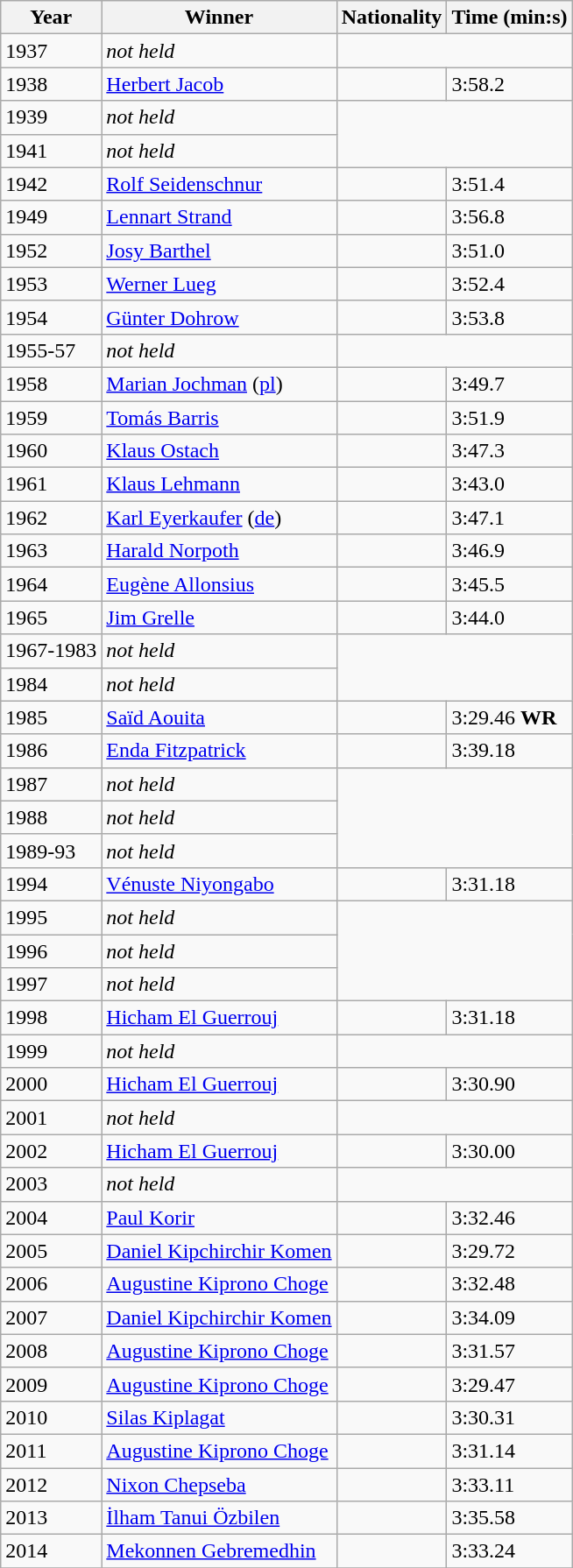<table class="wikitable collapsible collapsed" style="float:left">
<tr>
<th>Year</th>
<th>Winner</th>
<th>Nationality</th>
<th>Time (min:s)</th>
</tr>
<tr>
<td>1937</td>
<td><em>not held</em></td>
</tr>
<tr>
<td>1938</td>
<td><a href='#'>Herbert Jacob</a></td>
<td></td>
<td>3:58.2</td>
</tr>
<tr>
<td>1939</td>
<td><em>not held</em></td>
</tr>
<tr>
<td>1941</td>
<td><em>not held</em></td>
</tr>
<tr>
<td>1942</td>
<td><a href='#'>Rolf Seidenschnur</a></td>
<td></td>
<td>3:51.4</td>
</tr>
<tr>
<td>1949</td>
<td><a href='#'>Lennart Strand</a></td>
<td></td>
<td>3:56.8</td>
</tr>
<tr>
<td>1952</td>
<td><a href='#'>Josy Barthel</a></td>
<td></td>
<td>3:51.0</td>
</tr>
<tr>
<td>1953</td>
<td><a href='#'>Werner Lueg</a></td>
<td></td>
<td>3:52.4</td>
</tr>
<tr>
<td>1954</td>
<td><a href='#'>Günter Dohrow</a></td>
<td></td>
<td>3:53.8</td>
</tr>
<tr>
<td>1955-57</td>
<td><em>not held</em></td>
</tr>
<tr>
<td>1958</td>
<td><a href='#'>Marian Jochman</a> (<a href='#'>pl</a>)</td>
<td></td>
<td>3:49.7</td>
</tr>
<tr>
<td>1959</td>
<td><a href='#'>Tomás Barris</a></td>
<td></td>
<td>3:51.9</td>
</tr>
<tr>
<td>1960</td>
<td><a href='#'>Klaus Ostach</a></td>
<td></td>
<td>3:47.3</td>
</tr>
<tr>
<td>1961</td>
<td><a href='#'>Klaus Lehmann</a></td>
<td></td>
<td>3:43.0</td>
</tr>
<tr>
<td>1962</td>
<td><a href='#'>Karl Eyerkaufer</a> (<a href='#'>de</a>)</td>
<td></td>
<td>3:47.1</td>
</tr>
<tr>
<td>1963</td>
<td><a href='#'>Harald Norpoth</a></td>
<td></td>
<td>3:46.9</td>
</tr>
<tr>
<td>1964</td>
<td><a href='#'>Eugène Allonsius</a></td>
<td></td>
<td>3:45.5</td>
</tr>
<tr>
<td>1965</td>
<td><a href='#'>Jim Grelle</a></td>
<td></td>
<td>3:44.0</td>
</tr>
<tr>
<td>1967-1983</td>
<td><em>not held</em></td>
</tr>
<tr>
<td>1984</td>
<td><em>not held</em></td>
</tr>
<tr>
<td>1985</td>
<td><a href='#'>Saïd Aouita</a></td>
<td></td>
<td>3:29.46 <strong>WR</strong></td>
</tr>
<tr>
<td>1986</td>
<td><a href='#'>Enda Fitzpatrick</a></td>
<td></td>
<td>3:39.18</td>
</tr>
<tr>
<td>1987</td>
<td><em>not held</em></td>
</tr>
<tr>
<td>1988</td>
<td><em>not held</em></td>
</tr>
<tr>
<td>1989-93</td>
<td><em>not held</em></td>
</tr>
<tr>
<td>1994</td>
<td><a href='#'>Vénuste Niyongabo</a></td>
<td></td>
<td>3:31.18</td>
</tr>
<tr>
<td>1995</td>
<td><em>not held</em></td>
</tr>
<tr>
<td>1996</td>
<td><em>not held</em></td>
</tr>
<tr>
<td>1997</td>
<td><em>not held</em></td>
</tr>
<tr>
<td>1998</td>
<td><a href='#'>Hicham El Guerrouj</a></td>
<td></td>
<td>3:31.18</td>
</tr>
<tr>
<td>1999</td>
<td><em>not held</em></td>
</tr>
<tr>
<td>2000</td>
<td><a href='#'>Hicham El Guerrouj</a></td>
<td></td>
<td>3:30.90</td>
</tr>
<tr>
<td>2001</td>
<td><em>not held</em></td>
</tr>
<tr>
<td>2002</td>
<td><a href='#'>Hicham El Guerrouj</a></td>
<td></td>
<td>3:30.00</td>
</tr>
<tr>
<td>2003</td>
<td><em>not held</em></td>
</tr>
<tr>
<td>2004</td>
<td><a href='#'>Paul Korir</a></td>
<td></td>
<td>3:32.46</td>
</tr>
<tr>
<td>2005</td>
<td><a href='#'>Daniel Kipchirchir Komen</a></td>
<td></td>
<td>3:29.72</td>
</tr>
<tr>
<td>2006</td>
<td><a href='#'>Augustine Kiprono Choge</a></td>
<td></td>
<td>3:32.48</td>
</tr>
<tr>
<td>2007</td>
<td><a href='#'>Daniel Kipchirchir Komen</a></td>
<td></td>
<td>3:34.09</td>
</tr>
<tr>
<td>2008</td>
<td><a href='#'>Augustine Kiprono Choge</a></td>
<td></td>
<td>3:31.57</td>
</tr>
<tr>
<td>2009</td>
<td><a href='#'>Augustine Kiprono Choge</a></td>
<td></td>
<td>3:29.47</td>
</tr>
<tr>
<td>2010</td>
<td><a href='#'>Silas Kiplagat</a></td>
<td></td>
<td>3:30.31</td>
</tr>
<tr>
<td>2011</td>
<td><a href='#'>Augustine Kiprono Choge</a></td>
<td></td>
<td>3:31.14</td>
</tr>
<tr>
<td>2012</td>
<td><a href='#'>Nixon Chepseba</a></td>
<td></td>
<td>3:33.11</td>
</tr>
<tr>
<td>2013</td>
<td><a href='#'>İlham Tanui Özbilen</a></td>
<td></td>
<td>3:35.58</td>
</tr>
<tr>
<td>2014</td>
<td><a href='#'>Mekonnen Gebremedhin</a></td>
<td></td>
<td>3:33.24</td>
</tr>
<tr>
</tr>
</table>
